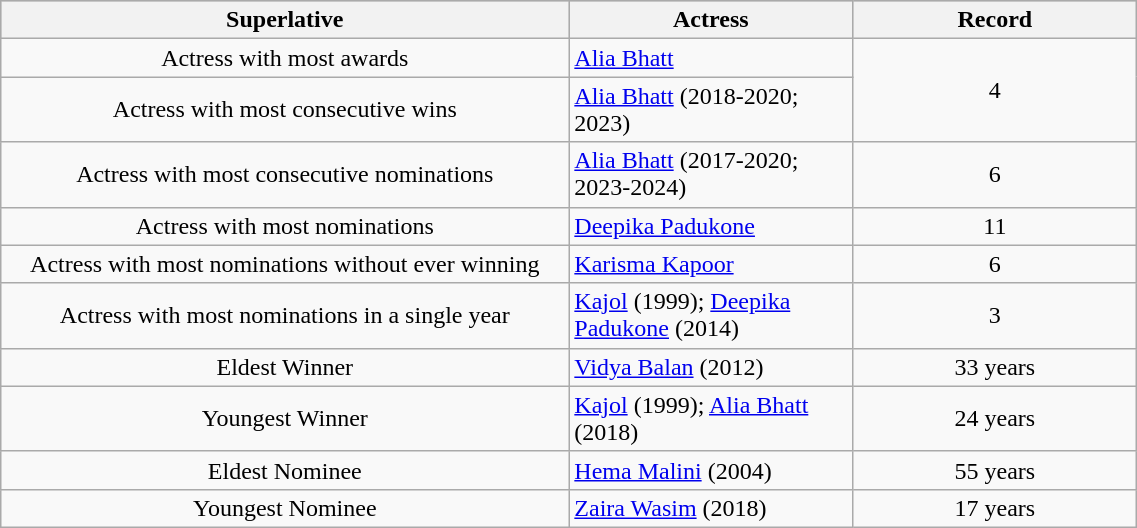<table class="wikitable" style="width:60%">
<tr style="background:#bebebe;">
<th style="width:30%;">Superlative</th>
<th style="width:15%;">Actress</th>
<th style="width:15%;">Record</th>
</tr>
<tr>
<td style="text-align:center">Actress with most awards</td>
<td><a href='#'>Alia Bhatt</a></td>
<td rowspan="2" style="text-align:center">4</td>
</tr>
<tr>
<td style="text-align:center">Actress with most consecutive wins</td>
<td><a href='#'>Alia Bhatt</a> (2018-2020; 2023)</td>
</tr>
<tr>
<td style="text-align:center">Actress with most consecutive nominations</td>
<td><a href='#'>Alia Bhatt</a> (2017-2020; 2023-2024)</td>
<td style="text-align:center">6</td>
</tr>
<tr>
<td style="text-align:center">Actress with most nominations</td>
<td><a href='#'>Deepika Padukone</a></td>
<td style="text-align:center">11</td>
</tr>
<tr>
<td style="text-align:center">Actress with most nominations without ever winning</td>
<td><a href='#'>Karisma Kapoor</a></td>
<td style="text-align:center">6</td>
</tr>
<tr>
<td style="text-align:center">Actress with most nominations in a single year</td>
<td><a href='#'>Kajol</a> (1999); <a href='#'>Deepika Padukone</a> (2014)</td>
<td style="text-align:center">3</td>
</tr>
<tr>
<td style="text-align:center">Eldest Winner</td>
<td><a href='#'>Vidya Balan</a> (2012)</td>
<td style="text-align:center">33 years</td>
</tr>
<tr>
<td style="text-align:center">Youngest Winner</td>
<td><a href='#'>Kajol</a> (1999); <a href='#'>Alia Bhatt</a> (2018)</td>
<td style="text-align:center">24 years</td>
</tr>
<tr>
<td style="text-align:center">Eldest Nominee</td>
<td><a href='#'>Hema Malini</a> (2004)</td>
<td style="text-align:center">55 years</td>
</tr>
<tr>
<td style="text-align:center">Youngest Nominee</td>
<td><a href='#'>Zaira Wasim</a> (2018)</td>
<td style="text-align:center">17 years</td>
</tr>
</table>
